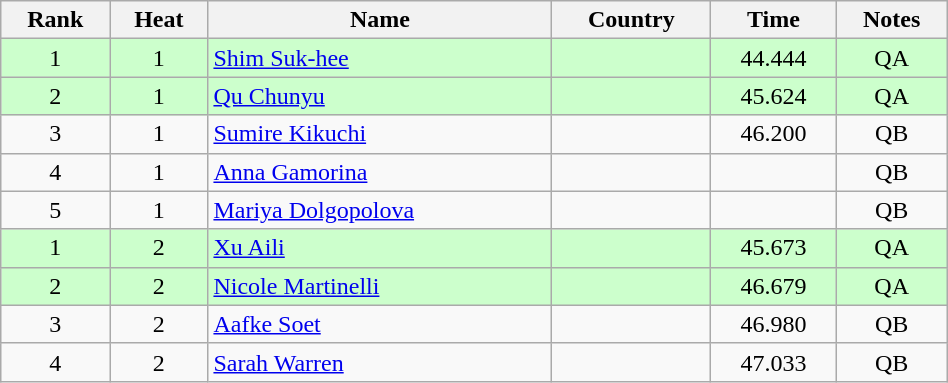<table class="wikitable sortable" style="text-align:center" width=50%>
<tr>
<th>Rank</th>
<th>Heat</th>
<th>Name</th>
<th>Country</th>
<th>Time</th>
<th>Notes</th>
</tr>
<tr bgcolor=ccffcc>
<td>1</td>
<td>1</td>
<td align=left><a href='#'>Shim Suk-hee</a></td>
<td align=left></td>
<td>44.444</td>
<td>QA</td>
</tr>
<tr bgcolor=ccffcc>
<td>2</td>
<td>1</td>
<td align=left><a href='#'>Qu Chunyu</a></td>
<td align=left></td>
<td>45.624</td>
<td>QA</td>
</tr>
<tr>
<td>3</td>
<td>1</td>
<td align=left><a href='#'>Sumire Kikuchi</a></td>
<td align=left></td>
<td>46.200</td>
<td>QB</td>
</tr>
<tr>
<td>4</td>
<td>1</td>
<td align=left><a href='#'>Anna Gamorina</a></td>
<td align=left></td>
<td></td>
<td>QB</td>
</tr>
<tr>
<td>5</td>
<td>1</td>
<td align=left><a href='#'>Mariya Dolgopolova</a></td>
<td align=left></td>
<td></td>
<td>QB</td>
</tr>
<tr bgcolor=ccffcc>
<td>1</td>
<td>2</td>
<td align=left><a href='#'>Xu Aili</a></td>
<td align=left></td>
<td>45.673</td>
<td>QA</td>
</tr>
<tr bgcolor=ccffcc>
<td>2</td>
<td>2</td>
<td align=left><a href='#'>Nicole Martinelli</a></td>
<td align=left></td>
<td>46.679</td>
<td>QA</td>
</tr>
<tr>
<td>3</td>
<td>2</td>
<td align=left><a href='#'>Aafke Soet</a></td>
<td align=left></td>
<td>46.980</td>
<td>QB</td>
</tr>
<tr>
<td>4</td>
<td>2</td>
<td align=left><a href='#'>Sarah Warren</a></td>
<td align=left></td>
<td>47.033</td>
<td>QB</td>
</tr>
</table>
